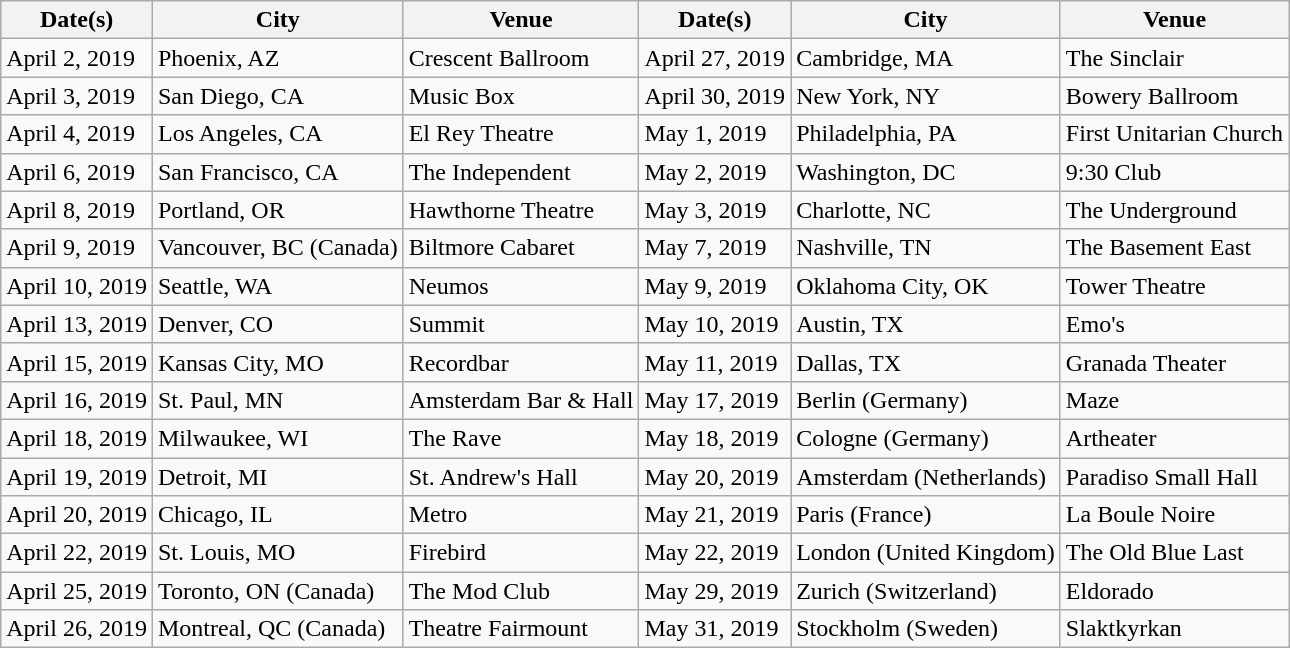<table class="wikitable">
<tr>
<th>Date(s)</th>
<th>City</th>
<th>Venue</th>
<th>Date(s)</th>
<th>City</th>
<th>Venue</th>
</tr>
<tr>
<td>April 2, 2019</td>
<td>Phoenix, AZ</td>
<td>Crescent Ballroom</td>
<td>April 27, 2019</td>
<td>Cambridge, MA</td>
<td>The Sinclair</td>
</tr>
<tr>
<td>April 3, 2019</td>
<td>San Diego, CA</td>
<td>Music Box</td>
<td>April 30, 2019</td>
<td>New York, NY</td>
<td>Bowery Ballroom</td>
</tr>
<tr>
<td>April 4, 2019</td>
<td>Los Angeles, CA</td>
<td>El Rey Theatre</td>
<td>May 1, 2019</td>
<td>Philadelphia, PA</td>
<td>First Unitarian Church</td>
</tr>
<tr>
<td>April 6, 2019</td>
<td>San Francisco, CA</td>
<td>The Independent</td>
<td>May 2, 2019</td>
<td>Washington, DC</td>
<td>9:30 Club</td>
</tr>
<tr>
<td>April 8, 2019</td>
<td>Portland, OR</td>
<td>Hawthorne Theatre</td>
<td>May 3, 2019</td>
<td>Charlotte, NC</td>
<td>The Underground</td>
</tr>
<tr>
<td>April 9, 2019</td>
<td>Vancouver, BC (Canada)</td>
<td>Biltmore Cabaret</td>
<td>May 7, 2019</td>
<td>Nashville, TN</td>
<td>The Basement East</td>
</tr>
<tr>
<td>April 10, 2019</td>
<td>Seattle, WA</td>
<td>Neumos</td>
<td>May 9, 2019</td>
<td>Oklahoma City, OK</td>
<td>Tower Theatre</td>
</tr>
<tr>
<td>April 13, 2019</td>
<td>Denver, CO</td>
<td>Summit</td>
<td>May 10, 2019</td>
<td>Austin, TX</td>
<td>Emo's</td>
</tr>
<tr>
<td>April 15, 2019</td>
<td>Kansas City, MO</td>
<td>Recordbar</td>
<td>May 11, 2019</td>
<td>Dallas, TX</td>
<td>Granada Theater</td>
</tr>
<tr>
<td>April 16, 2019</td>
<td>St. Paul, MN</td>
<td>Amsterdam Bar & Hall</td>
<td>May 17, 2019</td>
<td>Berlin (Germany)</td>
<td>Maze</td>
</tr>
<tr>
<td>April 18, 2019</td>
<td>Milwaukee, WI</td>
<td>The Rave</td>
<td>May 18, 2019</td>
<td>Cologne (Germany)</td>
<td>Artheater</td>
</tr>
<tr>
<td>April 19, 2019</td>
<td>Detroit, MI</td>
<td>St. Andrew's Hall</td>
<td>May 20, 2019</td>
<td>Amsterdam (Netherlands)</td>
<td>Paradiso Small Hall</td>
</tr>
<tr>
<td>April 20, 2019</td>
<td>Chicago, IL</td>
<td>Metro</td>
<td>May 21, 2019</td>
<td>Paris (France)</td>
<td>La Boule Noire</td>
</tr>
<tr>
<td>April 22, 2019</td>
<td>St. Louis, MO</td>
<td>Firebird</td>
<td>May 22, 2019</td>
<td>London (United Kingdom)</td>
<td>The Old Blue Last</td>
</tr>
<tr>
<td>April 25, 2019</td>
<td>Toronto, ON (Canada)</td>
<td>The Mod Club</td>
<td>May 29, 2019</td>
<td>Zurich (Switzerland)</td>
<td>Eldorado</td>
</tr>
<tr>
<td>April 26, 2019</td>
<td>Montreal, QC (Canada)</td>
<td>Theatre Fairmount</td>
<td>May 31, 2019</td>
<td>Stockholm (Sweden)</td>
<td>Slaktkyrkan</td>
</tr>
</table>
